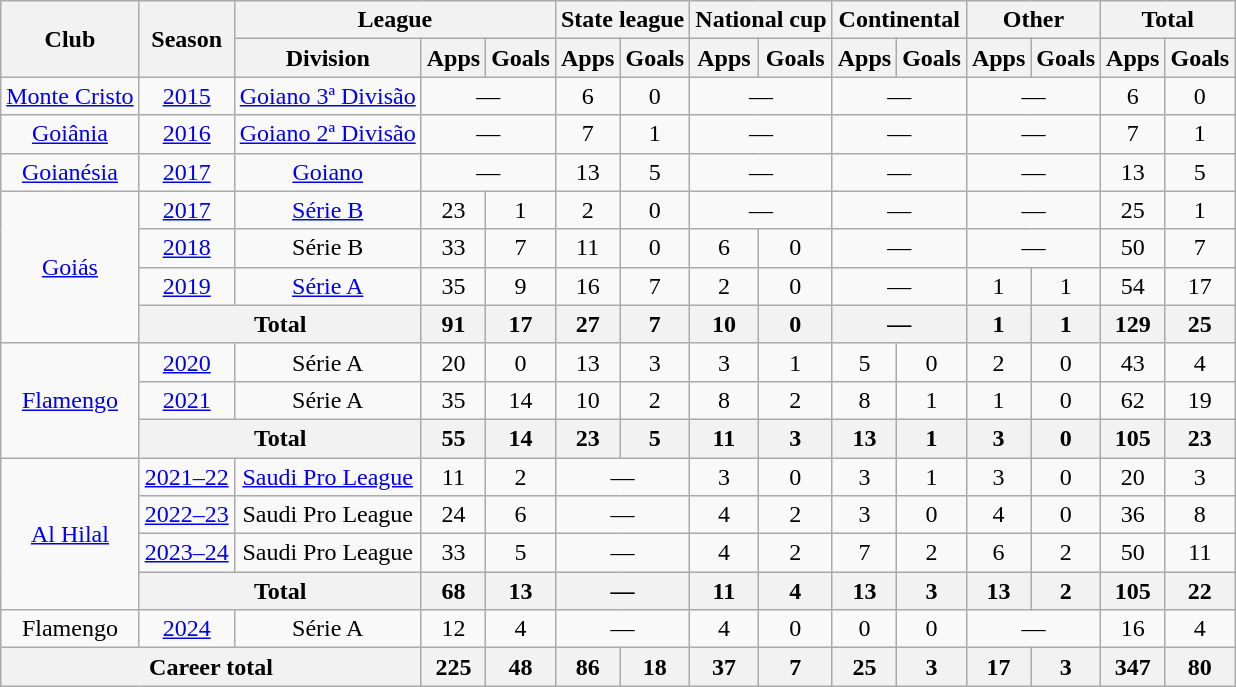<table class="wikitable" style="text-align: center;">
<tr>
<th rowspan="2">Club</th>
<th rowspan="2">Season</th>
<th colspan="3">League</th>
<th colspan="2">State league</th>
<th colspan="2">National cup</th>
<th colspan="2">Continental</th>
<th colspan="2">Other</th>
<th colspan="2">Total</th>
</tr>
<tr>
<th>Division</th>
<th>Apps</th>
<th>Goals</th>
<th>Apps</th>
<th>Goals</th>
<th>Apps</th>
<th>Goals</th>
<th>Apps</th>
<th>Goals</th>
<th>Apps</th>
<th>Goals</th>
<th>Apps</th>
<th>Goals</th>
</tr>
<tr>
<td valign="center"><a href='#'>Monte Cristo</a></td>
<td><a href='#'>2015</a></td>
<td><a href='#'>Goiano 3ª Divisão</a></td>
<td colspan="2">—</td>
<td>6</td>
<td>0</td>
<td colspan="2">—</td>
<td colspan="2">—</td>
<td colspan="2">—</td>
<td>6</td>
<td>0</td>
</tr>
<tr>
<td valign="center"><a href='#'>Goiânia</a></td>
<td><a href='#'>2016</a></td>
<td><a href='#'>Goiano 2ª Divisão</a></td>
<td colspan="2">—</td>
<td>7</td>
<td>1</td>
<td colspan="2">—</td>
<td colspan="2">—</td>
<td colspan="2">—</td>
<td>7</td>
<td>1</td>
</tr>
<tr>
<td valign="center"><a href='#'>Goianésia</a></td>
<td><a href='#'>2017</a></td>
<td><a href='#'>Goiano</a></td>
<td colspan="2">—</td>
<td>13</td>
<td>5</td>
<td colspan="2">—</td>
<td colspan="2">—</td>
<td colspan="2">—</td>
<td>13</td>
<td>5</td>
</tr>
<tr>
<td rowspan="4"><a href='#'>Goiás</a></td>
<td><a href='#'>2017</a></td>
<td><a href='#'>Série B</a></td>
<td>23</td>
<td>1</td>
<td>2</td>
<td>0</td>
<td colspan="2">—</td>
<td colspan="2">—</td>
<td colspan="2">—</td>
<td>25</td>
<td>1</td>
</tr>
<tr>
<td><a href='#'>2018</a></td>
<td>Série B</td>
<td>33</td>
<td>7</td>
<td>11</td>
<td>0</td>
<td>6</td>
<td>0</td>
<td colspan="2">—</td>
<td colspan="2">—</td>
<td>50</td>
<td>7</td>
</tr>
<tr>
<td><a href='#'>2019</a></td>
<td><a href='#'>Série A</a></td>
<td>35</td>
<td>9</td>
<td>16</td>
<td>7</td>
<td>2</td>
<td>0</td>
<td colspan="2">—</td>
<td>1</td>
<td>1</td>
<td>54</td>
<td>17</td>
</tr>
<tr>
<th colspan="2">Total</th>
<th>91</th>
<th>17</th>
<th>27</th>
<th>7</th>
<th>10</th>
<th>0</th>
<th colspan="2">—</th>
<th>1</th>
<th>1</th>
<th>129</th>
<th>25</th>
</tr>
<tr>
<td rowspan="3"><a href='#'>Flamengo</a></td>
<td><a href='#'>2020</a></td>
<td>Série A</td>
<td>20</td>
<td>0</td>
<td>13</td>
<td>3</td>
<td>3</td>
<td>1</td>
<td>5</td>
<td>0</td>
<td>2</td>
<td>0</td>
<td>43</td>
<td>4</td>
</tr>
<tr>
<td><a href='#'>2021</a></td>
<td>Série A</td>
<td>35</td>
<td>14</td>
<td>10</td>
<td>2</td>
<td>8</td>
<td>2</td>
<td>8</td>
<td>1</td>
<td>1</td>
<td>0</td>
<td>62</td>
<td>19</td>
</tr>
<tr>
<th colspan="2">Total</th>
<th>55</th>
<th>14</th>
<th>23</th>
<th>5</th>
<th>11</th>
<th>3</th>
<th>13</th>
<th>1</th>
<th>3</th>
<th>0</th>
<th>105</th>
<th>23</th>
</tr>
<tr>
<td rowspan="4"><a href='#'>Al Hilal</a></td>
<td><a href='#'>2021–22</a></td>
<td><a href='#'>Saudi Pro League</a></td>
<td>11</td>
<td>2</td>
<td colspan="2">—</td>
<td>3</td>
<td>0</td>
<td>3</td>
<td>1</td>
<td>3</td>
<td>0</td>
<td>20</td>
<td>3</td>
</tr>
<tr>
<td><a href='#'>2022–23</a></td>
<td>Saudi Pro League</td>
<td>24</td>
<td>6</td>
<td colspan="2">—</td>
<td>4</td>
<td>2</td>
<td>3</td>
<td>0</td>
<td>4</td>
<td>0</td>
<td>36</td>
<td>8</td>
</tr>
<tr>
<td><a href='#'>2023–24</a></td>
<td>Saudi Pro League</td>
<td>33</td>
<td>5</td>
<td colspan="2">—</td>
<td>4</td>
<td>2</td>
<td>7</td>
<td>2</td>
<td>6</td>
<td>2</td>
<td>50</td>
<td>11</td>
</tr>
<tr>
<th colspan="2">Total</th>
<th>68</th>
<th>13</th>
<th colspan="2">—</th>
<th>11</th>
<th>4</th>
<th>13</th>
<th>3</th>
<th>13</th>
<th>2</th>
<th>105</th>
<th>22</th>
</tr>
<tr>
<td>Flamengo</td>
<td><a href='#'>2024</a></td>
<td>Série A</td>
<td>12</td>
<td>4</td>
<td colspan="2">—</td>
<td>4</td>
<td>0</td>
<td>0</td>
<td>0</td>
<td colspan="2">—</td>
<td>16</td>
<td>4</td>
</tr>
<tr>
<th colspan="3">Career total</th>
<th>225</th>
<th>48</th>
<th>86</th>
<th>18</th>
<th>37</th>
<th>7</th>
<th>25</th>
<th>3</th>
<th>17</th>
<th>3</th>
<th>347</th>
<th>80</th>
</tr>
</table>
